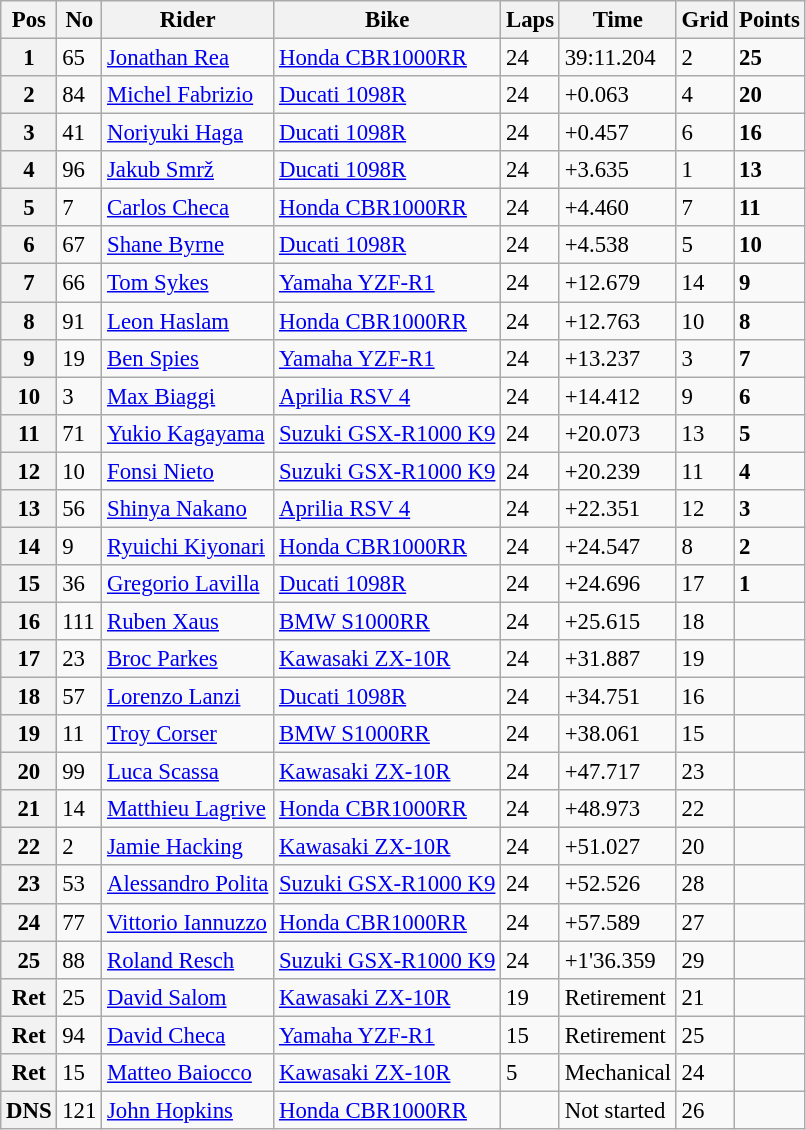<table class="wikitable" style="font-size: 95%;">
<tr>
<th>Pos</th>
<th>No</th>
<th>Rider</th>
<th>Bike</th>
<th>Laps</th>
<th>Time</th>
<th>Grid</th>
<th>Points</th>
</tr>
<tr>
<th>1</th>
<td>65</td>
<td> <a href='#'>Jonathan Rea</a></td>
<td><a href='#'>Honda CBR1000RR</a></td>
<td>24</td>
<td>39:11.204</td>
<td>2</td>
<td><strong>25</strong></td>
</tr>
<tr>
<th>2</th>
<td>84</td>
<td> <a href='#'>Michel Fabrizio</a></td>
<td><a href='#'>Ducati 1098R</a></td>
<td>24</td>
<td>+0.063</td>
<td>4</td>
<td><strong>20</strong></td>
</tr>
<tr>
<th>3</th>
<td>41</td>
<td> <a href='#'>Noriyuki Haga</a></td>
<td><a href='#'>Ducati 1098R</a></td>
<td>24</td>
<td>+0.457</td>
<td>6</td>
<td><strong>16</strong></td>
</tr>
<tr>
<th>4</th>
<td>96</td>
<td> <a href='#'>Jakub Smrž</a></td>
<td><a href='#'>Ducati 1098R</a></td>
<td>24</td>
<td>+3.635</td>
<td>1</td>
<td><strong>13</strong></td>
</tr>
<tr>
<th>5</th>
<td>7</td>
<td> <a href='#'>Carlos Checa</a></td>
<td><a href='#'>Honda CBR1000RR</a></td>
<td>24</td>
<td>+4.460</td>
<td>7</td>
<td><strong>11</strong></td>
</tr>
<tr>
<th>6</th>
<td>67</td>
<td> <a href='#'>Shane Byrne</a></td>
<td><a href='#'>Ducati 1098R</a></td>
<td>24</td>
<td>+4.538</td>
<td>5</td>
<td><strong>10</strong></td>
</tr>
<tr>
<th>7</th>
<td>66</td>
<td> <a href='#'>Tom Sykes</a></td>
<td><a href='#'>Yamaha YZF-R1</a></td>
<td>24</td>
<td>+12.679</td>
<td>14</td>
<td><strong>9</strong></td>
</tr>
<tr>
<th>8</th>
<td>91</td>
<td> <a href='#'>Leon Haslam</a></td>
<td><a href='#'>Honda CBR1000RR</a></td>
<td>24</td>
<td>+12.763</td>
<td>10</td>
<td><strong>8</strong></td>
</tr>
<tr>
<th>9</th>
<td>19</td>
<td> <a href='#'>Ben Spies</a></td>
<td><a href='#'>Yamaha YZF-R1</a></td>
<td>24</td>
<td>+13.237</td>
<td>3</td>
<td><strong>7</strong></td>
</tr>
<tr>
<th>10</th>
<td>3</td>
<td> <a href='#'>Max Biaggi</a></td>
<td><a href='#'>Aprilia RSV 4</a></td>
<td>24</td>
<td>+14.412</td>
<td>9</td>
<td><strong>6</strong></td>
</tr>
<tr>
<th>11</th>
<td>71</td>
<td> <a href='#'>Yukio Kagayama</a></td>
<td><a href='#'>Suzuki GSX-R1000 K9</a></td>
<td>24</td>
<td>+20.073</td>
<td>13</td>
<td><strong>5</strong></td>
</tr>
<tr>
<th>12</th>
<td>10</td>
<td> <a href='#'>Fonsi Nieto</a></td>
<td><a href='#'>Suzuki GSX-R1000 K9</a></td>
<td>24</td>
<td>+20.239</td>
<td>11</td>
<td><strong>4</strong></td>
</tr>
<tr>
<th>13</th>
<td>56</td>
<td> <a href='#'>Shinya Nakano</a></td>
<td><a href='#'>Aprilia RSV 4</a></td>
<td>24</td>
<td>+22.351</td>
<td>12</td>
<td><strong>3</strong></td>
</tr>
<tr>
<th>14</th>
<td>9</td>
<td> <a href='#'>Ryuichi Kiyonari</a></td>
<td><a href='#'>Honda CBR1000RR</a></td>
<td>24</td>
<td>+24.547</td>
<td>8</td>
<td><strong>2</strong></td>
</tr>
<tr>
<th>15</th>
<td>36</td>
<td> <a href='#'>Gregorio Lavilla</a></td>
<td><a href='#'>Ducati 1098R</a></td>
<td>24</td>
<td>+24.696</td>
<td>17</td>
<td><strong>1</strong></td>
</tr>
<tr>
<th>16</th>
<td>111</td>
<td> <a href='#'>Ruben Xaus</a></td>
<td><a href='#'>BMW S1000RR</a></td>
<td>24</td>
<td>+25.615</td>
<td>18</td>
<td></td>
</tr>
<tr>
<th>17</th>
<td>23</td>
<td> <a href='#'>Broc Parkes</a></td>
<td><a href='#'>Kawasaki ZX-10R</a></td>
<td>24</td>
<td>+31.887</td>
<td>19</td>
<td></td>
</tr>
<tr>
<th>18</th>
<td>57</td>
<td> <a href='#'>Lorenzo Lanzi</a></td>
<td><a href='#'>Ducati 1098R</a></td>
<td>24</td>
<td>+34.751</td>
<td>16</td>
<td></td>
</tr>
<tr>
<th>19</th>
<td>11</td>
<td> <a href='#'>Troy Corser</a></td>
<td><a href='#'>BMW S1000RR</a></td>
<td>24</td>
<td>+38.061</td>
<td>15</td>
<td></td>
</tr>
<tr>
<th>20</th>
<td>99</td>
<td> <a href='#'>Luca Scassa</a></td>
<td><a href='#'>Kawasaki ZX-10R</a></td>
<td>24</td>
<td>+47.717</td>
<td>23</td>
<td></td>
</tr>
<tr>
<th>21</th>
<td>14</td>
<td> <a href='#'>Matthieu Lagrive</a></td>
<td><a href='#'>Honda CBR1000RR</a></td>
<td>24</td>
<td>+48.973</td>
<td>22</td>
<td></td>
</tr>
<tr>
<th>22</th>
<td>2</td>
<td> <a href='#'>Jamie Hacking</a></td>
<td><a href='#'>Kawasaki ZX-10R</a></td>
<td>24</td>
<td>+51.027</td>
<td>20</td>
<td></td>
</tr>
<tr>
<th>23</th>
<td>53</td>
<td> <a href='#'>Alessandro Polita</a></td>
<td><a href='#'>Suzuki GSX-R1000 K9</a></td>
<td>24</td>
<td>+52.526</td>
<td>28</td>
<td></td>
</tr>
<tr>
<th>24</th>
<td>77</td>
<td> <a href='#'>Vittorio Iannuzzo</a></td>
<td><a href='#'>Honda CBR1000RR</a></td>
<td>24</td>
<td>+57.589</td>
<td>27</td>
<td></td>
</tr>
<tr>
<th>25</th>
<td>88</td>
<td> <a href='#'>Roland Resch</a></td>
<td><a href='#'>Suzuki GSX-R1000 K9</a></td>
<td>24</td>
<td>+1'36.359</td>
<td>29</td>
<td></td>
</tr>
<tr>
<th>Ret</th>
<td>25</td>
<td> <a href='#'>David Salom</a></td>
<td><a href='#'>Kawasaki ZX-10R</a></td>
<td>19</td>
<td>Retirement</td>
<td>21</td>
<td></td>
</tr>
<tr>
<th>Ret</th>
<td>94</td>
<td> <a href='#'>David Checa</a></td>
<td><a href='#'>Yamaha YZF-R1</a></td>
<td>15</td>
<td>Retirement</td>
<td>25</td>
<td></td>
</tr>
<tr>
<th>Ret</th>
<td>15</td>
<td> <a href='#'>Matteo Baiocco</a></td>
<td><a href='#'>Kawasaki ZX-10R</a></td>
<td>5</td>
<td>Mechanical</td>
<td>24</td>
<td></td>
</tr>
<tr>
<th>DNS</th>
<td>121</td>
<td> <a href='#'>John Hopkins</a></td>
<td><a href='#'>Honda CBR1000RR</a></td>
<td></td>
<td>Not started</td>
<td>26</td>
<td></td>
</tr>
</table>
